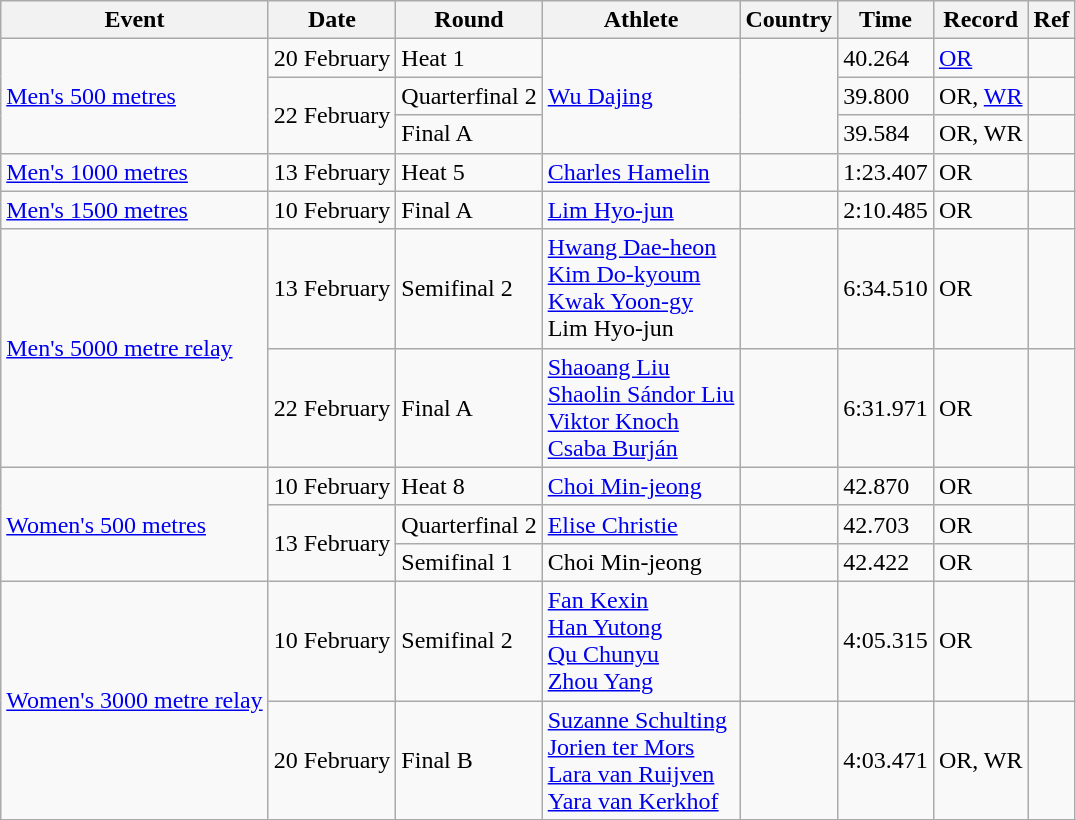<table class="wikitable">
<tr>
<th>Event</th>
<th>Date</th>
<th>Round</th>
<th>Athlete</th>
<th>Country</th>
<th>Time</th>
<th>Record</th>
<th>Ref</th>
</tr>
<tr>
<td rowspan=3><a href='#'>Men's 500 metres</a></td>
<td>20 February</td>
<td>Heat 1</td>
<td rowspan=3><a href='#'>Wu Dajing</a></td>
<td rowspan=3></td>
<td>40.264</td>
<td><a href='#'>OR</a></td>
<td align=center></td>
</tr>
<tr>
<td rowspan=2>22 February</td>
<td>Quarterfinal 2</td>
<td>39.800</td>
<td>OR, <a href='#'>WR</a></td>
<td align=center></td>
</tr>
<tr>
<td>Final A</td>
<td>39.584</td>
<td>OR, WR</td>
<td align=center></td>
</tr>
<tr>
<td><a href='#'>Men's 1000 metres</a></td>
<td>13 February</td>
<td>Heat 5</td>
<td><a href='#'>Charles Hamelin</a></td>
<td></td>
<td>1:23.407</td>
<td>OR</td>
<td align=center></td>
</tr>
<tr>
<td><a href='#'>Men's 1500 metres</a></td>
<td>10 February</td>
<td>Final A</td>
<td><a href='#'>Lim Hyo-jun</a></td>
<td></td>
<td>2:10.485</td>
<td>OR</td>
<td align=center></td>
</tr>
<tr>
<td rowspan=2><a href='#'>Men's 5000 metre relay</a></td>
<td>13 February</td>
<td>Semifinal 2</td>
<td><a href='#'>Hwang Dae-heon</a><br><a href='#'>Kim Do-kyoum</a><br><a href='#'>Kwak Yoon-gy</a><br>Lim Hyo-jun</td>
<td></td>
<td>6:34.510</td>
<td>OR</td>
<td align=center></td>
</tr>
<tr>
<td>22 February</td>
<td>Final A</td>
<td><a href='#'>Shaoang Liu</a><br><a href='#'>Shaolin Sándor Liu</a><br><a href='#'>Viktor Knoch</a><br><a href='#'>Csaba Burján</a></td>
<td></td>
<td>6:31.971</td>
<td>OR</td>
<td align=center></td>
</tr>
<tr>
<td rowspan=3><a href='#'>Women's 500 metres</a></td>
<td>10 February</td>
<td>Heat 8</td>
<td><a href='#'>Choi Min-jeong</a></td>
<td></td>
<td>42.870</td>
<td>OR</td>
<td align=center></td>
</tr>
<tr>
<td rowspan=2>13 February</td>
<td>Quarterfinal 2</td>
<td><a href='#'>Elise Christie</a></td>
<td></td>
<td>42.703</td>
<td>OR</td>
<td align=center></td>
</tr>
<tr>
<td>Semifinal 1</td>
<td>Choi Min-jeong</td>
<td></td>
<td>42.422</td>
<td>OR</td>
<td align=center></td>
</tr>
<tr>
<td rowspan=2><a href='#'>Women's 3000 metre relay</a></td>
<td>10 February</td>
<td>Semifinal 2</td>
<td><a href='#'>Fan Kexin</a><br><a href='#'>Han Yutong</a><br><a href='#'>Qu Chunyu</a><br><a href='#'>Zhou Yang</a></td>
<td></td>
<td>4:05.315</td>
<td>OR</td>
<td align=center></td>
</tr>
<tr>
<td>20 February</td>
<td>Final B</td>
<td><a href='#'>Suzanne Schulting</a><br><a href='#'>Jorien ter Mors</a><br><a href='#'>Lara van Ruijven</a><br><a href='#'>Yara van Kerkhof</a></td>
<td></td>
<td>4:03.471</td>
<td>OR, WR</td>
<td align=center></td>
</tr>
</table>
